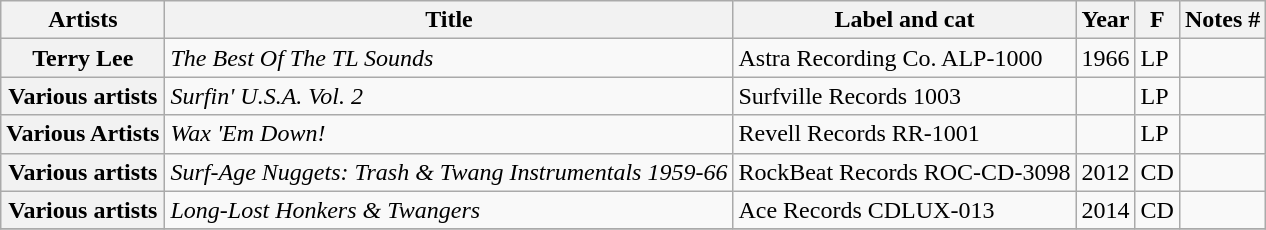<table class="wikitable plainrowheaders sortable">
<tr>
<th scope="col">Artists</th>
<th scope="col">Title</th>
<th scope="col">Label and cat</th>
<th scope="col">Year</th>
<th scope="col">F</th>
<th scope="col" class="unsortable">Notes #</th>
</tr>
<tr>
<th scope="row">Terry Lee</th>
<td><em>The Best Of The TL Sounds</em></td>
<td>Astra Recording Co. ALP-1000</td>
<td>1966</td>
<td>LP</td>
<td></td>
</tr>
<tr>
<th scope="row">Various artists</th>
<td><em>Surfin' U.S.A. Vol. 2</em></td>
<td>Surfville Records 1003</td>
<td></td>
<td>LP</td>
<td></td>
</tr>
<tr>
<th scope="row">Various Artists</th>
<td><em>Wax 'Em Down!</em></td>
<td>Revell Records RR-1001</td>
<td></td>
<td>LP</td>
<td></td>
</tr>
<tr>
<th scope="row">Various artists</th>
<td><em>Surf-Age Nuggets: Trash & Twang Instrumentals 1959-66</em></td>
<td>RockBeat Records  ROC-CD-3098</td>
<td>2012</td>
<td>CD</td>
<td></td>
</tr>
<tr>
<th scope="row">Various artists</th>
<td><em>Long-Lost Honkers & Twangers</em></td>
<td>Ace Records CDLUX-013</td>
<td>2014</td>
<td>CD</td>
<td></td>
</tr>
<tr>
</tr>
</table>
